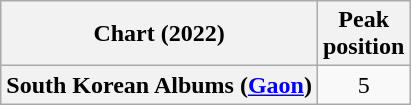<table class="wikitable plainrowheaders" style="text-align:center">
<tr>
<th scope="col">Chart (2022)</th>
<th scope="col">Peak<br>position</th>
</tr>
<tr>
<th scope="row">South Korean Albums (<a href='#'>Gaon</a>)</th>
<td>5</td>
</tr>
</table>
